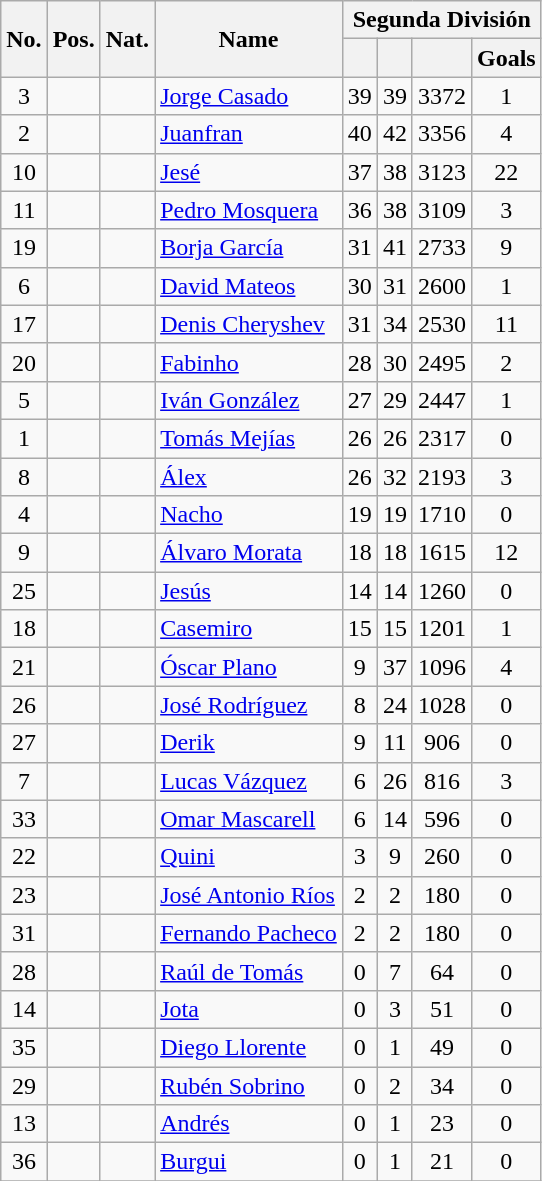<table class="wikitable" style="text-align:center">
<tr>
<th rowspan="2" valign="center">No.</th>
<th rowspan="2" valign="center">Pos.</th>
<th rowspan="2" valign="center">Nat.</th>
<th rowspan="2" valign="center">Name</th>
<th colspan="4" width="85">Segunda División</th>
</tr>
<tr>
<th></th>
<th></th>
<th></th>
<th>Goals</th>
</tr>
<tr>
<td>3</td>
<td></td>
<td></td>
<td align=left><a href='#'>Jorge Casado</a></td>
<td>39</td>
<td>39</td>
<td>3372</td>
<td>1</td>
</tr>
<tr>
<td>2</td>
<td></td>
<td></td>
<td align=left><a href='#'>Juanfran</a></td>
<td>40</td>
<td>42</td>
<td>3356</td>
<td>4</td>
</tr>
<tr>
<td>10</td>
<td></td>
<td></td>
<td align=left><a href='#'>Jesé</a></td>
<td>37</td>
<td>38</td>
<td>3123</td>
<td>22</td>
</tr>
<tr>
<td>11</td>
<td></td>
<td></td>
<td align=left><a href='#'>Pedro Mosquera</a></td>
<td>36</td>
<td>38</td>
<td>3109</td>
<td>3</td>
</tr>
<tr>
<td>19</td>
<td></td>
<td></td>
<td align=left><a href='#'>Borja García</a></td>
<td>31</td>
<td>41</td>
<td>2733</td>
<td>9</td>
</tr>
<tr>
<td>6</td>
<td></td>
<td></td>
<td align=left><a href='#'>David Mateos</a></td>
<td>30</td>
<td>31</td>
<td>2600</td>
<td>1</td>
</tr>
<tr>
<td>17</td>
<td></td>
<td></td>
<td align=left><a href='#'>Denis Cheryshev</a></td>
<td>31</td>
<td>34</td>
<td>2530</td>
<td>11</td>
</tr>
<tr>
<td>20</td>
<td></td>
<td></td>
<td align=left><a href='#'>Fabinho</a></td>
<td>28</td>
<td>30</td>
<td>2495</td>
<td>2</td>
</tr>
<tr>
<td>5</td>
<td></td>
<td></td>
<td align=left><a href='#'>Iván González</a></td>
<td>27</td>
<td>29</td>
<td>2447</td>
<td>1</td>
</tr>
<tr>
<td>1</td>
<td></td>
<td></td>
<td align=left><a href='#'>Tomás Mejías</a></td>
<td>26</td>
<td>26</td>
<td>2317</td>
<td>0</td>
</tr>
<tr>
<td>8</td>
<td></td>
<td></td>
<td align=left><a href='#'>Álex</a></td>
<td>26</td>
<td>32</td>
<td>2193</td>
<td>3</td>
</tr>
<tr>
<td>4</td>
<td></td>
<td></td>
<td align=left><a href='#'>Nacho</a></td>
<td>19</td>
<td>19</td>
<td>1710</td>
<td>0</td>
</tr>
<tr>
<td>9</td>
<td></td>
<td></td>
<td align=left><a href='#'>Álvaro Morata</a></td>
<td>18</td>
<td>18</td>
<td>1615</td>
<td>12</td>
</tr>
<tr>
<td>25</td>
<td></td>
<td></td>
<td align=left><a href='#'>Jesús</a></td>
<td>14</td>
<td>14</td>
<td>1260</td>
<td>0</td>
</tr>
<tr>
<td>18</td>
<td></td>
<td></td>
<td align=left><a href='#'>Casemiro</a></td>
<td>15</td>
<td>15</td>
<td>1201</td>
<td>1</td>
</tr>
<tr>
<td>21</td>
<td></td>
<td></td>
<td align=left><a href='#'>Óscar Plano</a></td>
<td>9</td>
<td>37</td>
<td>1096</td>
<td>4</td>
</tr>
<tr>
<td>26</td>
<td></td>
<td></td>
<td align=left><a href='#'>José Rodríguez</a></td>
<td>8</td>
<td>24</td>
<td>1028</td>
<td>0</td>
</tr>
<tr>
<td>27</td>
<td></td>
<td></td>
<td align=left><a href='#'>Derik</a></td>
<td>9</td>
<td>11</td>
<td>906</td>
<td>0</td>
</tr>
<tr>
<td>7</td>
<td></td>
<td></td>
<td align=left><a href='#'>Lucas Vázquez</a></td>
<td>6</td>
<td>26</td>
<td>816</td>
<td>3</td>
</tr>
<tr>
<td>33</td>
<td></td>
<td></td>
<td align=left><a href='#'>Omar Mascarell</a></td>
<td>6</td>
<td>14</td>
<td>596</td>
<td>0</td>
</tr>
<tr>
<td>22</td>
<td></td>
<td></td>
<td align=left><a href='#'>Quini</a></td>
<td>3</td>
<td>9</td>
<td>260</td>
<td>0</td>
</tr>
<tr>
<td>23</td>
<td></td>
<td></td>
<td align=left><a href='#'>José Antonio Ríos</a></td>
<td>2</td>
<td>2</td>
<td>180</td>
<td>0</td>
</tr>
<tr>
<td>31</td>
<td></td>
<td></td>
<td align=left><a href='#'>Fernando Pacheco</a></td>
<td>2</td>
<td>2</td>
<td>180</td>
<td>0</td>
</tr>
<tr>
<td>28</td>
<td></td>
<td></td>
<td align=left><a href='#'>Raúl de Tomás</a></td>
<td>0</td>
<td>7</td>
<td>64</td>
<td>0</td>
</tr>
<tr>
<td>14</td>
<td></td>
<td></td>
<td align=left><a href='#'>Jota</a></td>
<td>0</td>
<td>3</td>
<td>51</td>
<td>0</td>
</tr>
<tr>
<td>35</td>
<td></td>
<td></td>
<td align=left><a href='#'>Diego Llorente</a></td>
<td>0</td>
<td>1</td>
<td>49</td>
<td>0</td>
</tr>
<tr>
<td>29</td>
<td></td>
<td></td>
<td align=left><a href='#'>Rubén Sobrino</a></td>
<td>0</td>
<td>2</td>
<td>34</td>
<td>0</td>
</tr>
<tr>
<td>13</td>
<td></td>
<td></td>
<td align=left><a href='#'>Andrés</a></td>
<td>0</td>
<td>1</td>
<td>23</td>
<td>0</td>
</tr>
<tr>
<td>36</td>
<td></td>
<td></td>
<td align=left><a href='#'>Burgui</a></td>
<td>0</td>
<td>1</td>
<td>21</td>
<td>0</td>
</tr>
<tr>
</tr>
</table>
